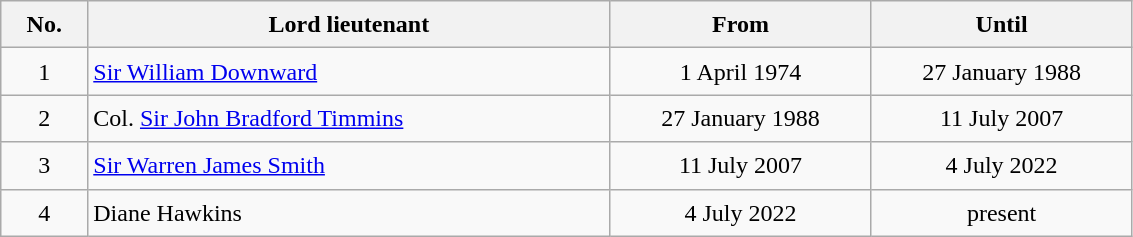<table class="wikitable" style="border:0px;text-align:left;line-height:150%;">
<tr>
<th width="5%">No.</th>
<th width="30%">Lord lieutenant</th>
<th width="15%">From</th>
<th width="15%">Until</th>
</tr>
<tr>
<td align=center>1</td>
<td><a href='#'>Sir William Downward</a></td>
<td align=center>1 April 1974</td>
<td align=center>27 January 1988</td>
</tr>
<tr>
<td align=center>2</td>
<td>Col. <a href='#'>Sir John Bradford Timmins</a></td>
<td align=center>27 January 1988</td>
<td align=center>11 July 2007</td>
</tr>
<tr>
<td align=center>3</td>
<td><a href='#'>Sir Warren James Smith</a></td>
<td align=center>11 July 2007</td>
<td align=center>4 July 2022</td>
</tr>
<tr>
<td align=center>4</td>
<td>Diane Hawkins</td>
<td align=center>4 July 2022</td>
<td align=center>present</td>
</tr>
</table>
